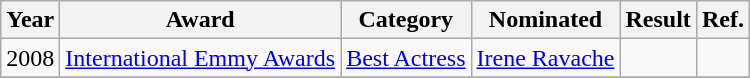<table class="wikitable">
<tr>
<th>Year</th>
<th>Award</th>
<th>Category</th>
<th>Nominated</th>
<th>Result</th>
<th>Ref.</th>
</tr>
<tr>
<td>2008</td>
<td><a href='#'>International Emmy Awards</a></td>
<td><a href='#'>Best Actress</a></td>
<td><a href='#'>Irene Ravache</a></td>
<td></td>
<td></td>
</tr>
<tr>
</tr>
</table>
